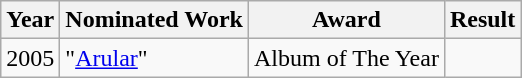<table class="wikitable">
<tr>
<th>Year</th>
<th>Nominated Work</th>
<th>Award</th>
<th>Result</th>
</tr>
<tr>
<td>2005</td>
<td>"<a href='#'>Arular</a>"</td>
<td>Album of The Year</td>
<td></td>
</tr>
</table>
